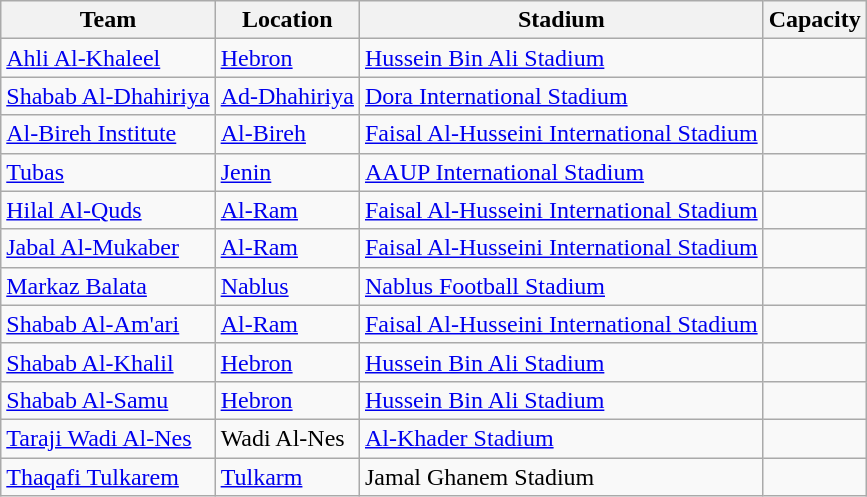<table class="wikitable sortable">
<tr>
<th>Team</th>
<th>Location</th>
<th>Stadium</th>
<th>Capacity</th>
</tr>
<tr>
<td><a href='#'>Ahli Al-Khaleel</a></td>
<td><a href='#'>Hebron</a></td>
<td><a href='#'>Hussein Bin Ali Stadium</a></td>
<td style="text-align:center"></td>
</tr>
<tr>
<td><a href='#'>Shabab Al-Dhahiriya</a></td>
<td><a href='#'>Ad-Dhahiriya</a></td>
<td><a href='#'>Dora International Stadium</a></td>
<td style="text-align:center"></td>
</tr>
<tr>
<td><a href='#'>Al-Bireh Institute</a></td>
<td><a href='#'>Al-Bireh</a></td>
<td><a href='#'>Faisal Al-Husseini International Stadium</a></td>
<td style="text-align:center"></td>
</tr>
<tr>
<td><a href='#'>Tubas</a></td>
<td><a href='#'>Jenin</a></td>
<td><a href='#'>AAUP International Stadium</a></td>
<td style="text-align:center"></td>
</tr>
<tr>
<td><a href='#'>Hilal Al-Quds</a></td>
<td><a href='#'>Al-Ram</a></td>
<td><a href='#'>Faisal Al-Husseini International Stadium</a></td>
<td style="text-align:center"></td>
</tr>
<tr>
<td><a href='#'>Jabal Al-Mukaber</a></td>
<td><a href='#'>Al-Ram</a></td>
<td><a href='#'>Faisal Al-Husseini International Stadium</a></td>
<td style="text-align:center"></td>
</tr>
<tr>
<td><a href='#'>Markaz Balata</a></td>
<td><a href='#'>Nablus</a></td>
<td><a href='#'>Nablus Football Stadium</a></td>
<td style="text-align:center"></td>
</tr>
<tr>
<td><a href='#'>Shabab Al-Am'ari</a></td>
<td><a href='#'>Al-Ram</a></td>
<td><a href='#'>Faisal Al-Husseini International Stadium</a></td>
<td style="text-align:center"></td>
</tr>
<tr>
<td><a href='#'>Shabab Al-Khalil</a></td>
<td><a href='#'>Hebron</a></td>
<td><a href='#'>Hussein Bin Ali Stadium</a></td>
<td style="text-align:center"></td>
</tr>
<tr>
<td><a href='#'>Shabab Al-Samu</a></td>
<td><a href='#'>Hebron</a></td>
<td><a href='#'>Hussein Bin Ali Stadium</a></td>
<td style="text-align:center"></td>
</tr>
<tr>
<td><a href='#'>Taraji Wadi Al-Nes</a></td>
<td>Wadi Al-Nes</td>
<td><a href='#'>Al-Khader Stadium</a></td>
<td style="text-align:center"></td>
</tr>
<tr>
<td><a href='#'>Thaqafi Tulkarem</a></td>
<td><a href='#'>Tulkarm</a></td>
<td>Jamal Ghanem Stadium</td>
<td style="text-align:center"></td>
</tr>
</table>
